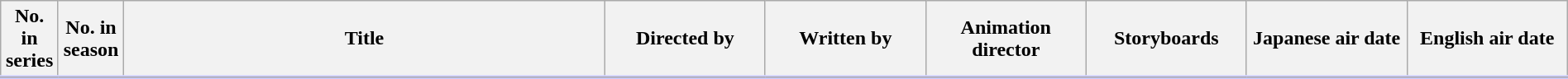<table class="wikitable" style="width:100%;">
<tr style="border-bottom: 3px solid #CCF">
<th style="width:3%;">No. in series</th>
<th style="width:3%;">No. in season</th>
<th style="width:30%;">Title</th>
<th style="width:10%;">Directed by</th>
<th style="width:10%;">Written by</th>
<th style="width:10%;">Animation director </th>
<th style="width:10%;">Storyboards </th>
<th style="width:10%;">Japanese air date</th>
<th style="width:10%;">English air date</th>
</tr>
<tr>
</tr>
</table>
